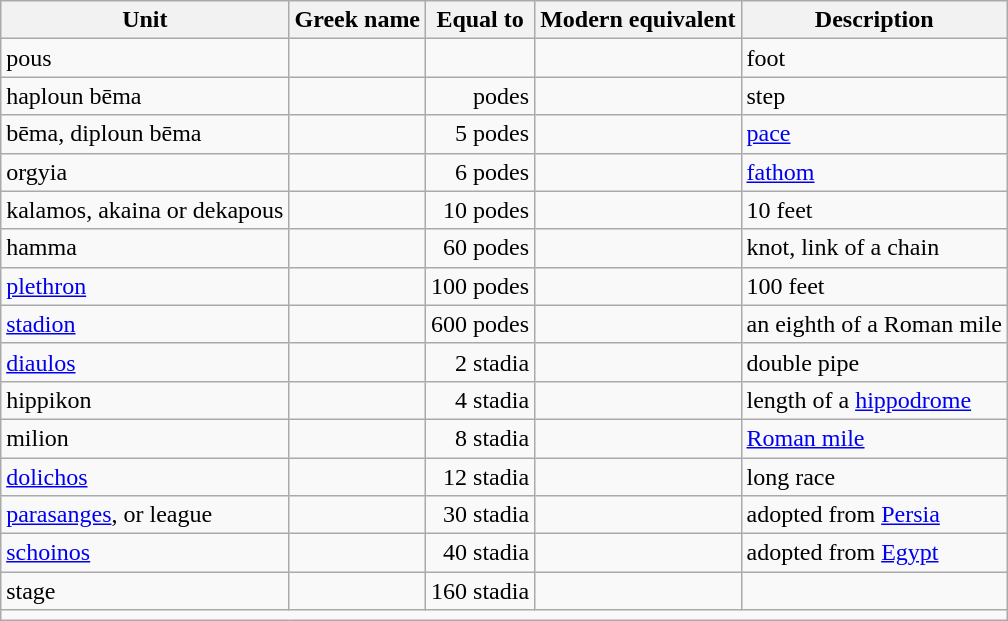<table class="wikitable" style="margin: 1em auto 1em auto">
<tr>
<th>Unit</th>
<th>Greek name</th>
<th>Equal to</th>
<th>Modern equivalent</th>
<th>Description</th>
</tr>
<tr>
<td>pous</td>
<td></td>
<td></td>
<td align="right"></td>
<td>foot</td>
</tr>
<tr>
<td>haploun bēma</td>
<td></td>
<td align="right"> podes</td>
<td align="right"></td>
<td>step</td>
</tr>
<tr>
<td>bēma, diploun bēma</td>
<td></td>
<td align="right">5 podes</td>
<td align="right"></td>
<td><a href='#'>pace</a></td>
</tr>
<tr>
<td>orgyia</td>
<td></td>
<td align="right">6 podes</td>
<td align="right"></td>
<td><a href='#'>fathom</a></td>
</tr>
<tr>
<td>kalamos, akaina or dekapous</td>
<td></td>
<td align="right">10 podes</td>
<td align="right"></td>
<td>10 feet</td>
</tr>
<tr>
<td>hamma</td>
<td></td>
<td align="right">60 podes</td>
<td align="right"></td>
<td>knot, link of a chain</td>
</tr>
<tr>
<td><a href='#'>plethron</a></td>
<td></td>
<td align="right">100 podes</td>
<td align="right"></td>
<td>100 feet</td>
</tr>
<tr>
<td><a href='#'>stadion</a></td>
<td></td>
<td align="right">600 podes</td>
<td align="right"></td>
<td>an eighth of a Roman mile</td>
</tr>
<tr>
<td><a href='#'>diaulos</a></td>
<td></td>
<td align="right">2 stadia</td>
<td align="right"></td>
<td>double pipe</td>
</tr>
<tr>
<td>hippikon</td>
<td></td>
<td align="right">4 stadia</td>
<td align="right"></td>
<td>length of a <a href='#'>hippodrome</a></td>
</tr>
<tr>
<td>milion</td>
<td></td>
<td align="right">8 stadia</td>
<td align="right"></td>
<td><a href='#'>Roman mile</a></td>
</tr>
<tr>
<td><a href='#'>dolichos</a></td>
<td></td>
<td align="right">12 stadia</td>
<td align="right"></td>
<td>long race</td>
</tr>
<tr>
<td><a href='#'>parasanges</a>, or league</td>
<td></td>
<td align="right">30 stadia</td>
<td align="right"></td>
<td>adopted from <a href='#'>Persia</a></td>
</tr>
<tr>
<td><a href='#'>schoinos</a></td>
<td></td>
<td align="right">40 stadia</td>
<td align="right"></td>
<td>adopted from <a href='#'>Egypt</a></td>
</tr>
<tr>
<td>stage</td>
<td></td>
<td align="right">160 stadia</td>
<td align="right"></td>
<td></td>
</tr>
<tr>
<td colspan=5></td>
</tr>
</table>
